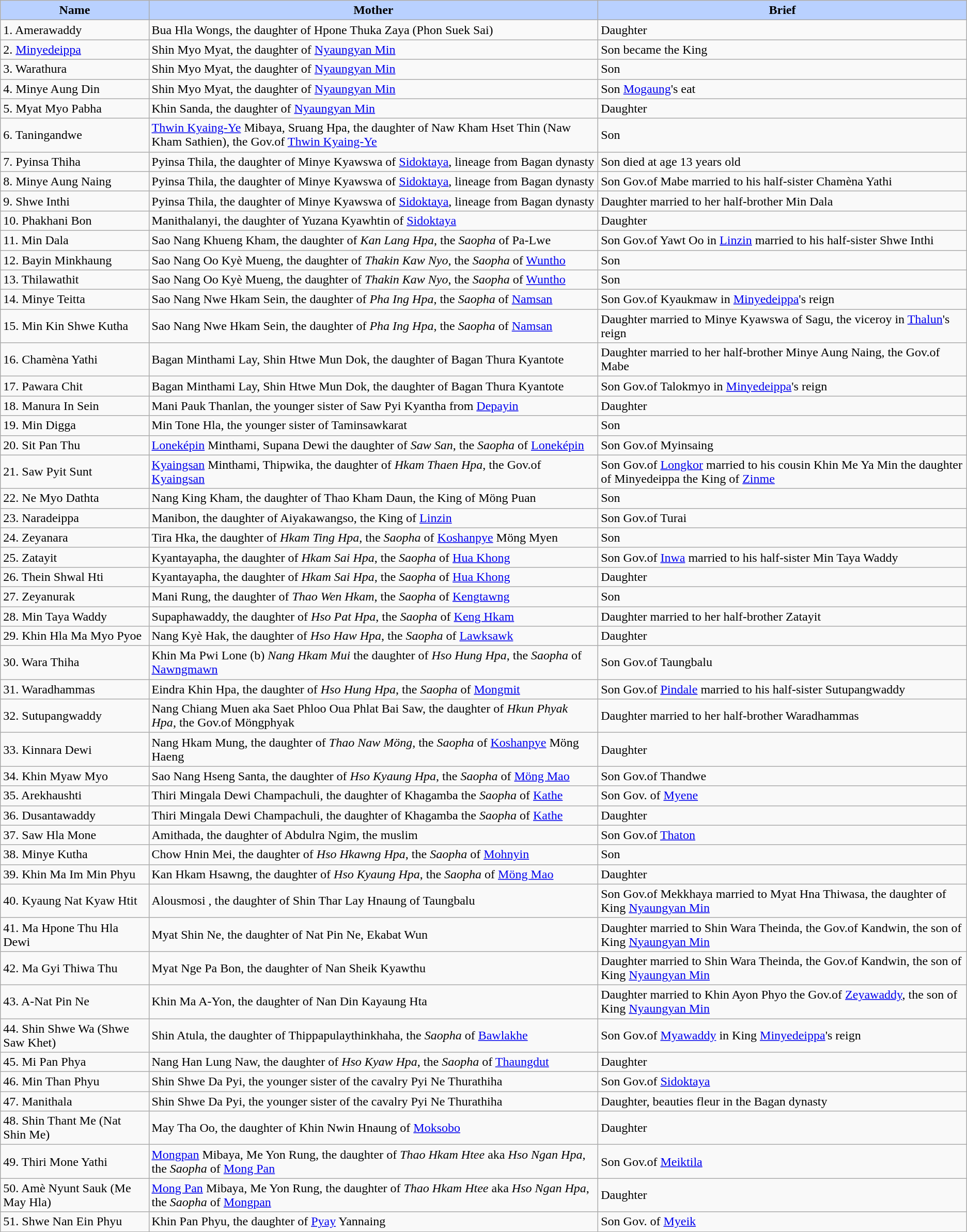<table class="wikitable">
<tr>
<th style="background-color:#B9D1FF">Name</th>
<th style="background-color:#B9D1FF">Mother</th>
<th style="background-color:#B9D1FF">Brief</th>
</tr>
<tr>
<td>1. Amerawaddy</td>
<td>Bua Hla Wongs, the daughter of Hpone Thuka Zaya (Phon Suek Sai)</td>
<td>Daughter</td>
</tr>
<tr>
<td>2. <a href='#'>Minyedeippa</a></td>
<td>Shin Myo Myat, the daughter of <a href='#'>Nyaungyan Min</a></td>
<td>Son became the King</td>
</tr>
<tr>
<td>3. Warathura</td>
<td>Shin Myo Myat, the daughter of <a href='#'>Nyaungyan Min</a></td>
<td>Son</td>
</tr>
<tr>
<td>4. Minye Aung Din</td>
<td>Shin Myo Myat, the daughter of <a href='#'>Nyaungyan Min</a></td>
<td>Son <a href='#'>Mogaung</a>'s eat</td>
</tr>
<tr>
<td>5. Myat Myo Pabha</td>
<td>Khin Sanda, the daughter of <a href='#'>Nyaungyan Min</a></td>
<td>Daughter</td>
</tr>
<tr>
<td>6. Taningandwe</td>
<td><a href='#'>Thwin Kyaing-Ye</a> Mibaya, Sruang Hpa, the daughter of Naw Kham Hset Thin (Naw Kham Sathien), the Gov.of <a href='#'>Thwin Kyaing-Ye</a></td>
<td>Son</td>
</tr>
<tr>
<td>7. Pyinsa Thiha</td>
<td>Pyinsa Thila, the daughter of Minye Kyawswa of <a href='#'>Sidoktaya</a>, lineage from Bagan dynasty</td>
<td>Son died at age 13 years old</td>
</tr>
<tr>
<td>8. Minye Aung Naing</td>
<td>Pyinsa Thila, the daughter of Minye Kyawswa of <a href='#'>Sidoktaya</a>, lineage from Bagan dynasty</td>
<td>Son Gov.of Mabe married to his half-sister Chamèna Yathi</td>
</tr>
<tr>
<td>9. Shwe Inthi</td>
<td>Pyinsa Thila, the daughter of Minye Kyawswa of <a href='#'>Sidoktaya</a>, lineage from Bagan dynasty</td>
<td>Daughter married to her half-brother Min Dala</td>
</tr>
<tr>
<td>10. Phakhani Bon</td>
<td>Manithalanyi, the daughter of Yuzana Kyawhtin of <a href='#'>Sidoktaya</a></td>
<td>Daughter</td>
</tr>
<tr>
<td>11. Min Dala</td>
<td>Sao Nang Khueng Kham, the daughter of <em>Kan Lang Hpa</em>, the <em>Saopha</em> of Pa-Lwe</td>
<td>Son Gov.of Yawt Oo in <a href='#'>Linzin</a> married to his half-sister Shwe Inthi</td>
</tr>
<tr>
<td>12. Bayin Minkhaung</td>
<td>Sao Nang Oo Kyè Mueng, the daughter of <em>Thakin Kaw Nyo</em>, the <em>Saopha</em> of <a href='#'>Wuntho</a></td>
<td>Son</td>
</tr>
<tr>
<td>13. Thilawathit</td>
<td>Sao Nang Oo Kyè Mueng, the daughter of <em>Thakin Kaw Nyo</em>, the <em>Saopha</em> of <a href='#'>Wuntho</a></td>
<td>Son</td>
</tr>
<tr>
<td>14. Minye Teitta</td>
<td>Sao Nang Nwe Hkam Sein, the daughter of <em>Pha Ing Hpa</em>, the <em>Saopha</em> of <a href='#'>Namsan</a></td>
<td>Son Gov.of Kyaukmaw in <a href='#'>Minyedeippa</a>'s reign</td>
</tr>
<tr>
<td>15. Min Kin Shwe Kutha</td>
<td>Sao Nang Nwe Hkam Sein, the daughter of <em>Pha Ing Hpa</em>, the <em>Saopha</em> of <a href='#'>Namsan</a></td>
<td>Daughter married to Minye Kyawswa of Sagu, the viceroy in <a href='#'>Thalun</a>'s reign</td>
</tr>
<tr>
<td>16. Chamèna Yathi</td>
<td>Bagan Minthami Lay, Shin Htwe Mun Dok, the daughter of Bagan Thura Kyantote</td>
<td>Daughter married to her half-brother Minye Aung Naing, the Gov.of Mabe</td>
</tr>
<tr>
<td>17. Pawara Chit</td>
<td>Bagan Minthami Lay, Shin Htwe Mun Dok, the daughter of Bagan Thura Kyantote</td>
<td>Son Gov.of Talokmyo in <a href='#'>Minyedeippa</a>'s reign</td>
</tr>
<tr>
<td>18. Manura In Sein</td>
<td>Mani Pauk Thanlan, the younger sister of Saw Pyi Kyantha from <a href='#'>Depayin</a></td>
<td>Daughter</td>
</tr>
<tr>
<td>19. Min Digga</td>
<td>Min Tone Hla, the younger sister of Taminsawkarat</td>
<td>Son</td>
</tr>
<tr>
<td>20. Sit Pan Thu</td>
<td><a href='#'>Loneképin</a> Minthami, Supana Dewi the daughter of <em>Saw San</em>, the <em>Saopha</em> of <a href='#'>Loneképin</a></td>
<td>Son Gov.of Myinsaing</td>
</tr>
<tr>
<td>21. Saw Pyit Sunt</td>
<td><a href='#'>Kyaingsan</a> Minthami, Thipwika, the daughter of <em>Hkam Thaen Hpa</em>, the Gov.of <a href='#'>Kyaingsan</a></td>
<td>Son Gov.of <a href='#'>Longkor</a> married to his cousin Khin Me Ya Min the daughter of Minyedeippa the King of <a href='#'>Zinme</a></td>
</tr>
<tr>
<td>22. Ne Myo Dathta</td>
<td>Nang King Kham, the daughter of Thao Kham Daun, the King of Möng Puan</td>
<td>Son</td>
</tr>
<tr>
<td>23. Naradeippa</td>
<td>Manibon, the daughter of Aiyakawangso, the King of <a href='#'>Linzin</a></td>
<td>Son Gov.of Turai</td>
</tr>
<tr>
<td>24. Zeyanara</td>
<td>Tira Hka, the daughter of <em>Hkam Ting Hpa</em>, the <em>Saopha</em> of <a href='#'>Koshanpye</a> Möng Myen</td>
<td>Son</td>
</tr>
<tr>
<td>25. Zatayit</td>
<td>Kyantayapha, the daughter of <em>Hkam Sai Hpa</em>, the <em>Saopha</em> of <a href='#'>Hua Khong</a></td>
<td>Son Gov.of <a href='#'>Inwa</a> married to his half-sister Min Taya Waddy</td>
</tr>
<tr>
<td>26. Thein Shwal Hti</td>
<td>Kyantayapha, the daughter of <em>Hkam Sai Hpa</em>, the <em>Saopha</em> of <a href='#'>Hua Khong</a></td>
<td>Daughter</td>
</tr>
<tr>
<td>27. Zeyanurak</td>
<td>Mani Rung, the daughter of <em>Thao Wen Hkam</em>, the <em>Saopha</em> of <a href='#'>Kengtawng</a></td>
<td>Son</td>
</tr>
<tr>
<td>28. Min Taya Waddy</td>
<td>Supaphawaddy, the daughter of <em>Hso Pat Hpa</em>, the <em>Saopha</em> of <a href='#'>Keng Hkam</a></td>
<td>Daughter married to her half-brother Zatayit</td>
</tr>
<tr>
<td>29. Khin Hla Ma Myo Pyoe</td>
<td>Nang Kyè Hak, the daughter of <em>Hso Haw Hpa</em>, the <em>Saopha</em> of <a href='#'>Lawksawk</a></td>
<td>Daughter</td>
</tr>
<tr>
<td>30. Wara Thiha</td>
<td>Khin Ma Pwi Lone (b) <em>Nang Hkam Mui</em> the daughter of <em>Hso Hung Hpa</em>, the <em>Saopha</em> of <a href='#'>Nawngmawn</a></td>
<td>Son Gov.of Taungbalu</td>
</tr>
<tr>
<td>31. Waradhammas</td>
<td>Eindra Khin Hpa, the daughter of <em>Hso Hung Hpa</em>, the <em>Saopha</em> of <a href='#'>Mongmit</a></td>
<td>Son Gov.of <a href='#'>Pindale</a> married to his half-sister Sutupangwaddy</td>
</tr>
<tr>
<td>32. Sutupangwaddy</td>
<td>Nang Chiang Muen aka Saet Phloo Oua Phlat Bai Saw, the daughter of <em>Hkun Phyak Hpa</em>, the Gov.of Möngphyak</td>
<td>Daughter married to her half-brother Waradhammas</td>
</tr>
<tr>
<td>33. Kinnara Dewi</td>
<td>Nang Hkam Mung, the daughter of <em>Thao Naw Möng</em>, the <em>Saopha</em> of <a href='#'>Koshanpye</a> Möng Haeng</td>
<td>Daughter</td>
</tr>
<tr>
<td>34. Khin Myaw Myo</td>
<td>Sao Nang Hseng Santa, the daughter of <em>Hso Kyaung Hpa</em>, the <em>Saopha</em> of <a href='#'>Möng Mao</a></td>
<td>Son Gov.of Thandwe</td>
</tr>
<tr>
<td>35. Arekhaushti</td>
<td>Thiri Mingala Dewi Champachuli, the daughter of Khagamba the <em>Saopha</em> of <a href='#'>Kathe</a></td>
<td>Son Gov. of <a href='#'>Myene</a></td>
</tr>
<tr>
<td>36. Dusantawaddy</td>
<td>Thiri Mingala Dewi Champachuli, the daughter of Khagamba the <em>Saopha</em> of <a href='#'>Kathe</a></td>
<td>Daughter</td>
</tr>
<tr>
<td>37. Saw Hla Mone</td>
<td>Amithada, the daughter of Abdulra Ngim, the muslim</td>
<td>Son Gov.of <a href='#'>Thaton</a></td>
</tr>
<tr>
<td>38. Minye Kutha</td>
<td>Chow Hnin Mei, the daughter of <em>Hso Hkawng Hpa</em>, the <em>Saopha</em> of <a href='#'>Mohnyin</a></td>
<td>Son</td>
</tr>
<tr>
<td>39. Khin Ma Im Min Phyu</td>
<td>Kan Hkam Hsawng, the daughter of <em>Hso Kyaung Hpa</em>, the <em>Saopha</em> of <a href='#'>Möng Mao</a></td>
<td>Daughter</td>
</tr>
<tr>
<td>40. Kyaung Nat Kyaw Htit</td>
<td>Alousmosi , the daughter of Shin Thar Lay Hnaung of Taungbalu</td>
<td>Son Gov.of Mekkhaya married to Myat Hna Thiwasa, the daughter of King <a href='#'>Nyaungyan Min</a></td>
</tr>
<tr>
<td>41. Ma Hpone Thu Hla Dewi</td>
<td>Myat Shin Ne, the daughter of Nat Pin Ne, Ekabat Wun</td>
<td>Daughter married to Shin Wara Theinda, the Gov.of Kandwin, the son of King <a href='#'>Nyaungyan Min</a></td>
</tr>
<tr>
<td>42. Ma Gyi Thiwa Thu</td>
<td>Myat Nge Pa Bon, the daughter of Nan Sheik Kyawthu</td>
<td>Daughter married to Shin Wara Theinda, the Gov.of Kandwin, the son of King <a href='#'>Nyaungyan Min</a></td>
</tr>
<tr>
<td>43. A-Nat Pin Ne</td>
<td>Khin Ma A-Yon, the daughter of Nan Din Kayaung Hta</td>
<td>Daughter married to Khin Ayon Phyo  the Gov.of <a href='#'>Zeyawaddy</a>, the son of King <a href='#'>Nyaungyan Min</a></td>
</tr>
<tr>
<td>44. Shin Shwe Wa (Shwe Saw Khet)</td>
<td>Shin Atula, the daughter of Thippapulaythinkhaha, the <em>Saopha</em> of <a href='#'>Bawlakhe</a></td>
<td>Son Gov.of <a href='#'>Myawaddy</a> in King <a href='#'>Minyedeippa</a>'s reign</td>
</tr>
<tr>
<td>45. Mi Pan Phya</td>
<td>Nang Han Lung Naw, the daughter of <em>Hso Kyaw Hpa</em>, the <em>Saopha</em> of <a href='#'>Thaungdut</a></td>
<td>Daughter</td>
</tr>
<tr>
<td>46. Min Than Phyu</td>
<td>Shin Shwe Da Pyi, the younger sister of the cavalry Pyi Ne Thurathiha</td>
<td>Son Gov.of <a href='#'>Sidoktaya</a></td>
</tr>
<tr>
<td>47. Manithala</td>
<td>Shin Shwe Da Pyi, the younger sister of the cavalry Pyi Ne Thurathiha</td>
<td>Daughter, beauties fleur in the Bagan dynasty</td>
</tr>
<tr>
<td>48. Shin Thant Me (Nat Shin Me)</td>
<td>May Tha Oo, the daughter of Khin Nwin Hnaung of <a href='#'>Moksobo</a></td>
<td>Daughter</td>
</tr>
<tr>
<td>49. Thiri Mone Yathi</td>
<td><a href='#'>Mongpan</a> Mibaya, Me Yon Rung, the daughter of <em>Thao Hkam Htee</em> aka <em>Hso Ngan Hpa</em>, the <em>Saopha</em> of <a href='#'>Mong Pan</a></td>
<td>Son Gov.of <a href='#'>Meiktila</a></td>
</tr>
<tr>
<td>50. Amè Nyunt Sauk (Me May Hla)</td>
<td><a href='#'>Mong Pan</a> Mibaya, Me Yon Rung, the daughter of <em>Thao Hkam Htee</em> aka <em>Hso Ngan Hpa</em>, the <em>Saopha</em> of <a href='#'>Mongpan</a></td>
<td>Daughter</td>
</tr>
<tr>
<td>51. Shwe Nan Ein Phyu</td>
<td>Khin Pan Phyu, the daughter of <a href='#'>Pyay</a> Yannaing</td>
<td>Son Gov. of <a href='#'>Myeik</a></td>
</tr>
<tr>
</tr>
</table>
